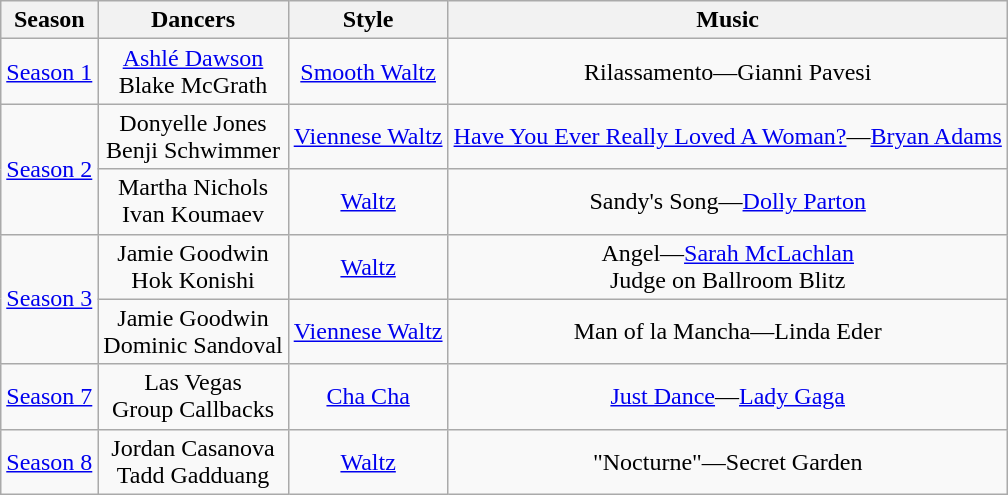<table class="wikitable" style="text-align: center;">
<tr>
<th>Season</th>
<th>Dancers</th>
<th>Style</th>
<th>Music</th>
</tr>
<tr>
<td><a href='#'>Season 1</a></td>
<td><a href='#'>Ashlé Dawson</a><br>Blake McGrath</td>
<td><a href='#'>Smooth Waltz</a></td>
<td>Rilassamento—Gianni Pavesi</td>
</tr>
<tr>
<td rowspan="2"><a href='#'>Season 2</a></td>
<td>Donyelle Jones<br>Benji Schwimmer</td>
<td><a href='#'>Viennese Waltz</a></td>
<td><a href='#'>Have You Ever Really Loved A Woman?</a>—<a href='#'>Bryan Adams</a></td>
</tr>
<tr>
<td>Martha Nichols<br>Ivan Koumaev</td>
<td><a href='#'>Waltz</a></td>
<td>Sandy's Song—<a href='#'>Dolly Parton</a></td>
</tr>
<tr>
<td rowspan="2"><a href='#'>Season 3</a></td>
<td>Jamie Goodwin<br>Hok Konishi</td>
<td><a href='#'>Waltz</a></td>
<td>Angel—<a href='#'>Sarah McLachlan</a><br>Judge on Ballroom Blitz</td>
</tr>
<tr>
<td>Jamie Goodwin<br>Dominic Sandoval</td>
<td><a href='#'>Viennese Waltz</a></td>
<td>Man of la Mancha—Linda Eder</td>
</tr>
<tr>
<td><a href='#'>Season 7</a></td>
<td>Las Vegas<br>Group Callbacks</td>
<td><a href='#'>Cha Cha</a></td>
<td><a href='#'>Just Dance</a>—<a href='#'>Lady Gaga</a></td>
</tr>
<tr>
<td><a href='#'>Season 8</a></td>
<td>Jordan Casanova<br>Tadd Gadduang</td>
<td><a href='#'>Waltz</a></td>
<td>"Nocturne"—Secret Garden</td>
</tr>
</table>
